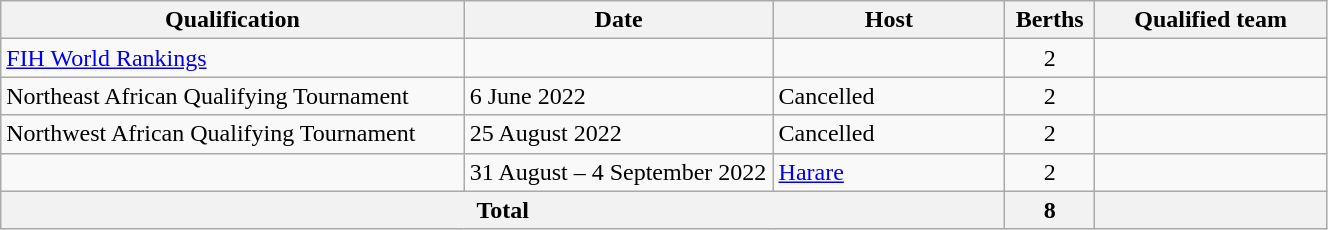<table class="wikitable" width=70%>
<tr>
<th width=30%>Qualification</th>
<th width=20%>Date</th>
<th width=15%>Host</th>
<th width=5%>Berths</th>
<th width=15%>Qualified team</th>
</tr>
<tr>
<td><a href='#'>FIH World Rankings</a></td>
<td></td>
<td></td>
<td align=center>2</td>
<td><br></td>
</tr>
<tr>
<td>Northeast African Qualifying Tournament</td>
<td>6 June 2022</td>
<td>Cancelled</td>
<td align=center>2</td>
<td><br></td>
</tr>
<tr>
<td>Northwest African Qualifying Tournament</td>
<td>25 August 2022</td>
<td>Cancelled</td>
<td align=center>2</td>
<td><br></td>
</tr>
<tr>
<td></td>
<td>31 August – 4 September 2022</td>
<td> <a href='#'>Harare</a></td>
<td align=center>2</td>
<td><br></td>
</tr>
<tr>
<th colspan=3>Total</th>
<th>8</th>
<th></th>
</tr>
</table>
